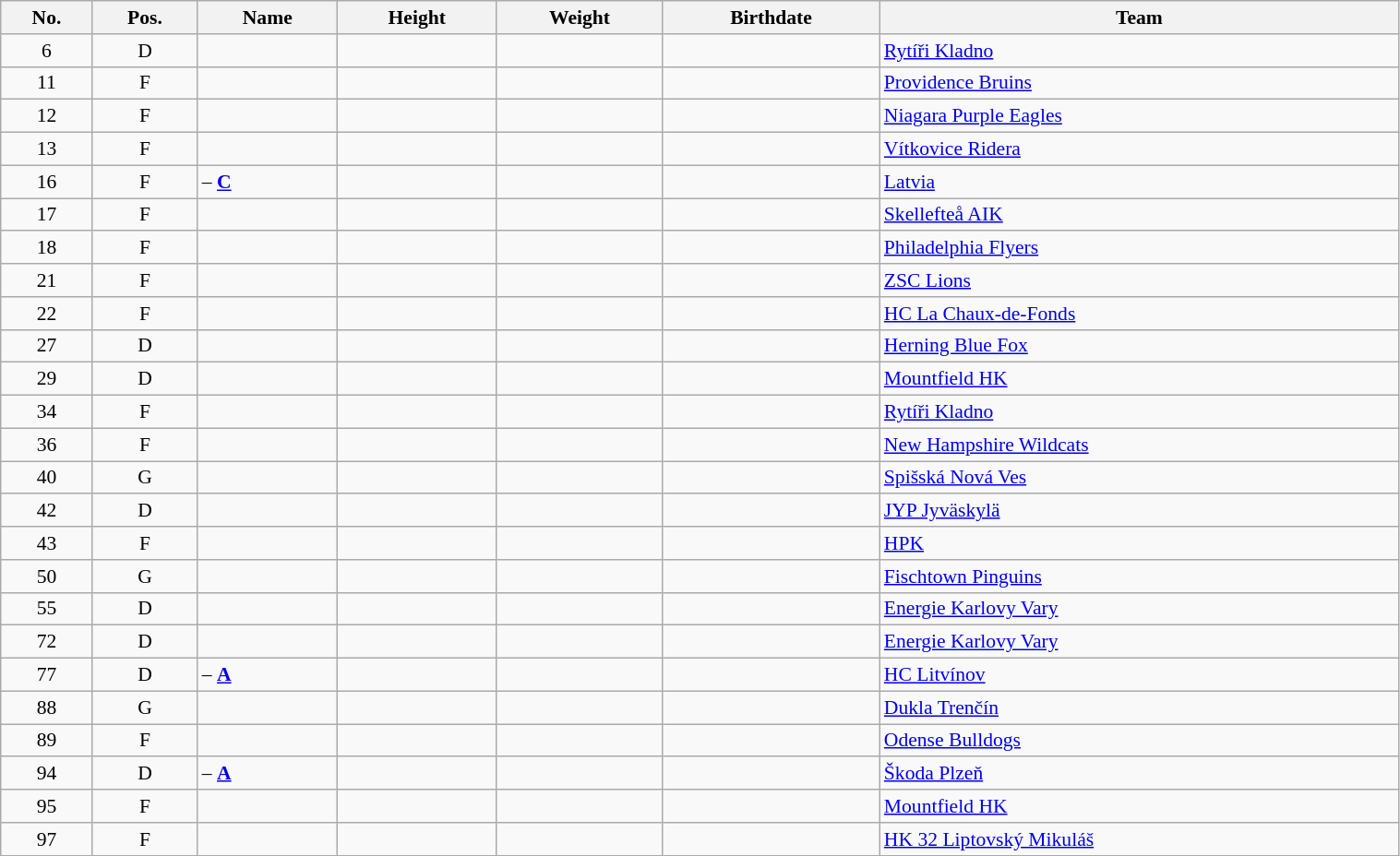<table width="80%" class="wikitable sortable" style="font-size: 90%; text-align: center;">
<tr>
<th>No.</th>
<th>Pos.</th>
<th>Name</th>
<th>Height</th>
<th>Weight</th>
<th>Birthdate</th>
<th>Team</th>
</tr>
<tr>
<td>6</td>
<td>D</td>
<td align=left></td>
<td></td>
<td></td>
<td></td>
<td style = "text-align:left;"> <a href='#'>Rytíři Kladno</a></td>
</tr>
<tr>
<td>11</td>
<td>F</td>
<td align=left></td>
<td></td>
<td></td>
<td></td>
<td style = "text-align:left;"> <a href='#'>Providence Bruins</a></td>
</tr>
<tr>
<td>12</td>
<td>F</td>
<td align=left></td>
<td></td>
<td></td>
<td></td>
<td style = "text-align:left;"> <a href='#'>Niagara Purple Eagles</a></td>
</tr>
<tr>
<td>13</td>
<td>F</td>
<td align=left></td>
<td></td>
<td></td>
<td></td>
<td style = "text-align:left;"> <a href='#'>Vítkovice Ridera</a></td>
</tr>
<tr>
<td>16</td>
<td>F</td>
<td align=left> – <strong><a href='#'>C</a></strong></td>
<td></td>
<td></td>
<td></td>
<td style = "text-align:left;"> <a href='#'>Latvia</a></td>
</tr>
<tr>
<td>17</td>
<td>F</td>
<td align=left></td>
<td></td>
<td></td>
<td></td>
<td style = "text-align:left;"> <a href='#'>Skellefteå AIK</a></td>
</tr>
<tr>
<td>18</td>
<td>F</td>
<td align=left></td>
<td></td>
<td></td>
<td></td>
<td style = "text-align:left;"> <a href='#'>Philadelphia Flyers</a></td>
</tr>
<tr>
<td>21</td>
<td>F</td>
<td align=left></td>
<td></td>
<td></td>
<td></td>
<td style = "text-align:left;"> <a href='#'>ZSC Lions</a></td>
</tr>
<tr>
<td>22</td>
<td>F</td>
<td align="left"></td>
<td></td>
<td></td>
<td></td>
<td style="text-align:left;"> <a href='#'>HC La Chaux-de-Fonds</a></td>
</tr>
<tr>
<td>27</td>
<td>D</td>
<td align=left></td>
<td></td>
<td></td>
<td></td>
<td style = "text-align:left;"> <a href='#'>Herning Blue Fox</a></td>
</tr>
<tr>
<td>29</td>
<td>D</td>
<td align=left></td>
<td></td>
<td></td>
<td></td>
<td style = "text-align:left;"> <a href='#'>Mountfield HK</a></td>
</tr>
<tr>
<td>34</td>
<td>F</td>
<td align=left></td>
<td></td>
<td></td>
<td></td>
<td style = "text-align:left;"> <a href='#'>Rytíři Kladno</a></td>
</tr>
<tr>
<td>36</td>
<td>F</td>
<td align="left"></td>
<td></td>
<td></td>
<td></td>
<td style="text-align:left;"> <a href='#'>New Hampshire Wildcats</a></td>
</tr>
<tr>
<td>40</td>
<td>G</td>
<td align="left"></td>
<td></td>
<td></td>
<td></td>
<td style="text-align:left;"> <a href='#'>Spišská Nová Ves</a></td>
</tr>
<tr>
<td>42</td>
<td>D</td>
<td align="left"></td>
<td></td>
<td></td>
<td></td>
<td style="text-align:left;"> <a href='#'>JYP Jyväskylä</a></td>
</tr>
<tr>
<td>43</td>
<td>F</td>
<td align=left></td>
<td></td>
<td></td>
<td></td>
<td style = "text-align:left;"> <a href='#'>HPK</a></td>
</tr>
<tr>
<td>50</td>
<td>G</td>
<td align=left></td>
<td></td>
<td></td>
<td></td>
<td style = "text-align:left;"> <a href='#'>Fischtown Pinguins</a></td>
</tr>
<tr>
<td>55</td>
<td>D</td>
<td align=left></td>
<td></td>
<td></td>
<td></td>
<td style = "text-align:left;"> <a href='#'>Energie Karlovy Vary</a></td>
</tr>
<tr>
<td>72</td>
<td>D</td>
<td align=left></td>
<td></td>
<td></td>
<td></td>
<td style = "text-align:left;"> <a href='#'>Energie Karlovy Vary</a></td>
</tr>
<tr>
<td>77</td>
<td>D</td>
<td align=left> – <strong><a href='#'>A</a></strong></td>
<td></td>
<td></td>
<td></td>
<td style = "text-align:left;"> <a href='#'>HC Litvínov</a></td>
</tr>
<tr>
<td>88</td>
<td>G</td>
<td align=left></td>
<td></td>
<td></td>
<td></td>
<td style = "text-align:left;"> <a href='#'>Dukla Trenčín</a></td>
</tr>
<tr>
<td>89</td>
<td>F</td>
<td align="left"></td>
<td></td>
<td></td>
<td></td>
<td style="text-align:left;"> <a href='#'>Odense Bulldogs</a></td>
</tr>
<tr>
<td>94</td>
<td>D</td>
<td align="left"> – <strong><a href='#'>A</a></strong></td>
<td></td>
<td></td>
<td></td>
<td style="text-align:left;"> <a href='#'>Škoda Plzeň</a></td>
</tr>
<tr>
<td>95</td>
<td>F</td>
<td align="left"></td>
<td></td>
<td></td>
<td></td>
<td style="text-align:left;"> <a href='#'>Mountfield HK</a></td>
</tr>
<tr>
<td>97</td>
<td>F</td>
<td align=left></td>
<td></td>
<td></td>
<td></td>
<td style = "text-align:left;"> <a href='#'>HK 32 Liptovský Mikuláš</a></td>
</tr>
</table>
